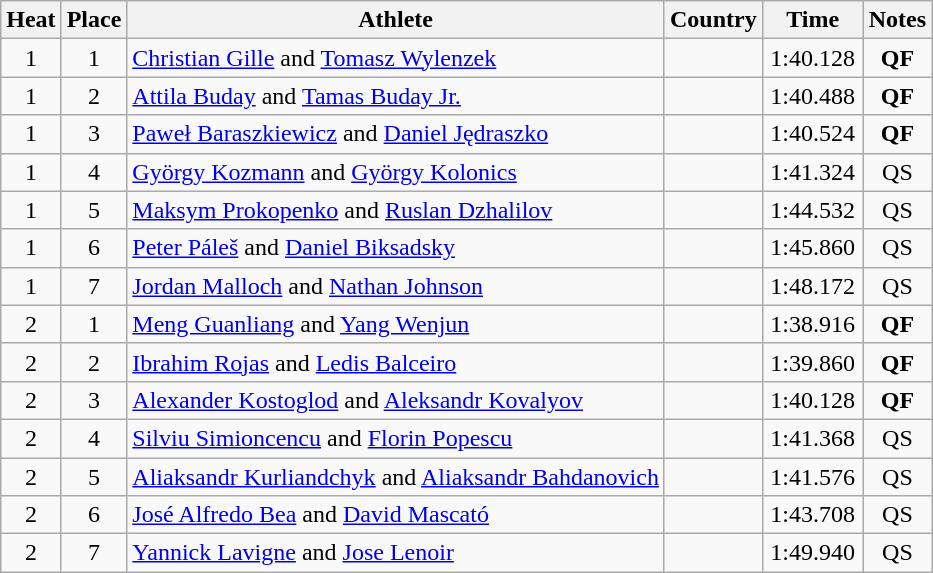<table class="wikitable sortable" style="text-align:center">
<tr>
<th>Heat</th>
<th>Place</th>
<th>Athlete</th>
<th>Country</th>
<th>Time</th>
<th>Notes</th>
</tr>
<tr>
<td>1</td>
<td>1</td>
<td align=left><a href='#'>Christian Gille</a> and <a href='#'>Tomasz Wylenzek</a></td>
<td></td>
<td width=60>1:40.128</td>
<td><strong>QF</strong></td>
</tr>
<tr>
<td>1</td>
<td>2</td>
<td align=left><a href='#'>Attila Buday</a> and <a href='#'>Tamas Buday Jr.</a></td>
<td></td>
<td>1:40.488</td>
<td><strong>QF</strong></td>
</tr>
<tr>
<td>1</td>
<td>3</td>
<td align=left><a href='#'>Paweł Baraszkiewicz</a> and <a href='#'>Daniel Jędraszko</a></td>
<td></td>
<td>1:40.524</td>
<td><strong>QF</strong></td>
</tr>
<tr>
<td>1</td>
<td>4</td>
<td align=left><a href='#'>György Kozmann</a> and <a href='#'>György Kolonics</a></td>
<td></td>
<td>1:41.324</td>
<td>QS</td>
</tr>
<tr>
<td>1</td>
<td>5</td>
<td align=left><a href='#'>Maksym Prokopenko</a> and <a href='#'>Ruslan Dzhalilov</a></td>
<td></td>
<td>1:44.532</td>
<td>QS</td>
</tr>
<tr>
<td>1</td>
<td>6</td>
<td align=left><a href='#'>Peter Páleš</a> and <a href='#'>Daniel Biksadsky</a></td>
<td></td>
<td>1:45.860</td>
<td>QS</td>
</tr>
<tr>
<td>1</td>
<td>7</td>
<td align=left><a href='#'>Jordan Malloch</a> and <a href='#'>Nathan Johnson</a></td>
<td></td>
<td>1:48.172</td>
<td>QS</td>
</tr>
<tr>
<td>2</td>
<td>1</td>
<td align=left><a href='#'>Meng Guanliang</a> and <a href='#'>Yang Wenjun</a></td>
<td></td>
<td>1:38.916</td>
<td><strong>QF</strong></td>
</tr>
<tr>
<td>2</td>
<td>2</td>
<td align=left><a href='#'>Ibrahim Rojas</a> and <a href='#'>Ledis Balceiro</a></td>
<td></td>
<td>1:39.860</td>
<td><strong>QF</strong></td>
</tr>
<tr>
<td>2</td>
<td>3</td>
<td align=left><a href='#'>Alexander Kostoglod</a> and <a href='#'>Aleksandr Kovalyov</a></td>
<td></td>
<td>1:40.128</td>
<td><strong>QF</strong></td>
</tr>
<tr>
<td>2</td>
<td>4</td>
<td align=left><a href='#'>Silviu Simioncencu</a> and <a href='#'>Florin Popescu</a></td>
<td></td>
<td>1:41.368</td>
<td>QS</td>
</tr>
<tr>
<td>2</td>
<td>5</td>
<td align=left><a href='#'>Aliaksandr Kurliandchyk</a> and <a href='#'>Aliaksandr Bahdanovich</a></td>
<td></td>
<td>1:41.576</td>
<td>QS</td>
</tr>
<tr>
<td>2</td>
<td>6</td>
<td align=left><a href='#'>José Alfredo Bea</a> and <a href='#'>David Mascató</a></td>
<td></td>
<td>1:43.708</td>
<td>QS</td>
</tr>
<tr>
<td>2</td>
<td>7</td>
<td align=left><a href='#'>Yannick Lavigne</a> and <a href='#'>Jose Lenoir</a></td>
<td></td>
<td>1:49.940</td>
<td>QS</td>
</tr>
</table>
